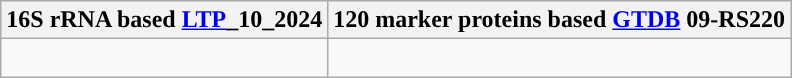<table class="wikitable">
<tr>
<th colspan=1>16S rRNA based <a href='#'>LTP</a>_10_2024</th>
<th colspan=1>120 marker proteins based <a href='#'>GTDB</a> 09-RS220</th>
</tr>
<tr>
<td style="vertical-align:top"><br></td>
<td><br></td>
</tr>
</table>
